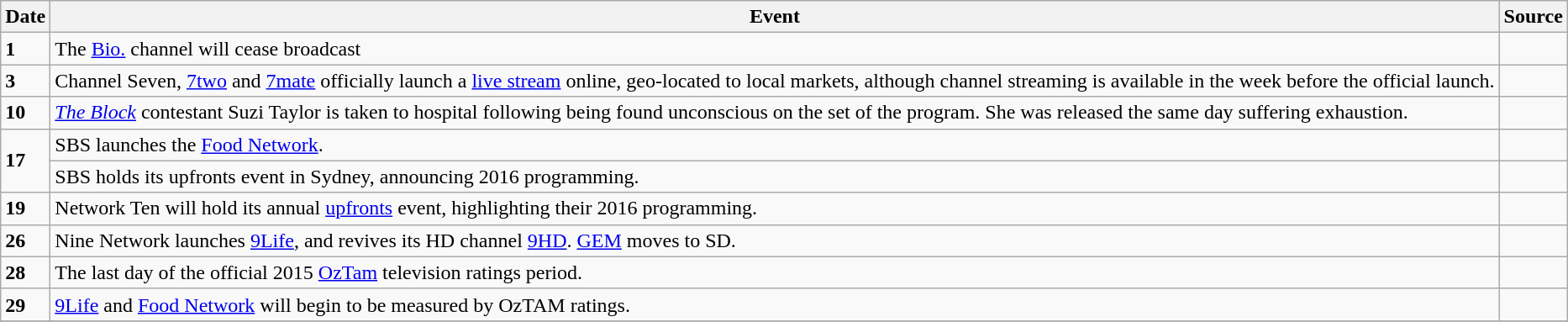<table class="wikitable">
<tr>
<th>Date</th>
<th>Event</th>
<th>Source</th>
</tr>
<tr>
<td><strong>1</strong></td>
<td>The <a href='#'>Bio.</a> channel will cease broadcast</td>
<td></td>
</tr>
<tr>
<td><strong>3</strong></td>
<td>Channel Seven, <a href='#'>7two</a> and <a href='#'>7mate</a> officially launch a <a href='#'>live stream</a> online, geo-located to local markets, although channel streaming is available in the week before the official launch.</td>
<td></td>
</tr>
<tr>
<td><strong>10</strong></td>
<td><em><a href='#'>The Block</a></em> contestant Suzi Taylor is taken to hospital following being found unconscious on the set of the program. She was released the same day suffering exhaustion.</td>
<td></td>
</tr>
<tr>
<td rowspan="2"><strong>17</strong></td>
<td>SBS launches the <a href='#'>Food Network</a>.</td>
<td></td>
</tr>
<tr>
<td>SBS holds its upfronts event in Sydney, announcing 2016 programming.</td>
<td></td>
</tr>
<tr>
<td><strong>19</strong></td>
<td>Network Ten will hold its annual <a href='#'>upfronts</a> event, highlighting their 2016 programming.</td>
<td></td>
</tr>
<tr>
<td><strong>26</strong></td>
<td>Nine Network launches <a href='#'>9Life</a>, and revives its HD channel <a href='#'>9HD</a>.  <a href='#'>GEM</a> moves to SD.</td>
<td></td>
</tr>
<tr>
<td><strong>28</strong></td>
<td>The last day of the official 2015 <a href='#'>OzTam</a> television ratings period.</td>
<td></td>
</tr>
<tr>
<td><strong>29</strong></td>
<td><a href='#'>9Life</a> and <a href='#'>Food Network</a> will begin to be measured by OzTAM ratings.</td>
<td></td>
</tr>
<tr>
</tr>
</table>
